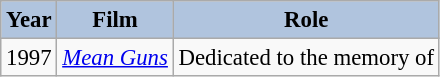<table class="wikitable" style="font-size:95%;">
<tr>
<th style="background:#B0C4DE;">Year</th>
<th style="background:#B0C4DE;">Film</th>
<th style="background:#B0C4DE;">Role</th>
</tr>
<tr>
<td>1997</td>
<td><em><a href='#'>Mean Guns</a></em></td>
<td>Dedicated to the memory of</td>
</tr>
</table>
